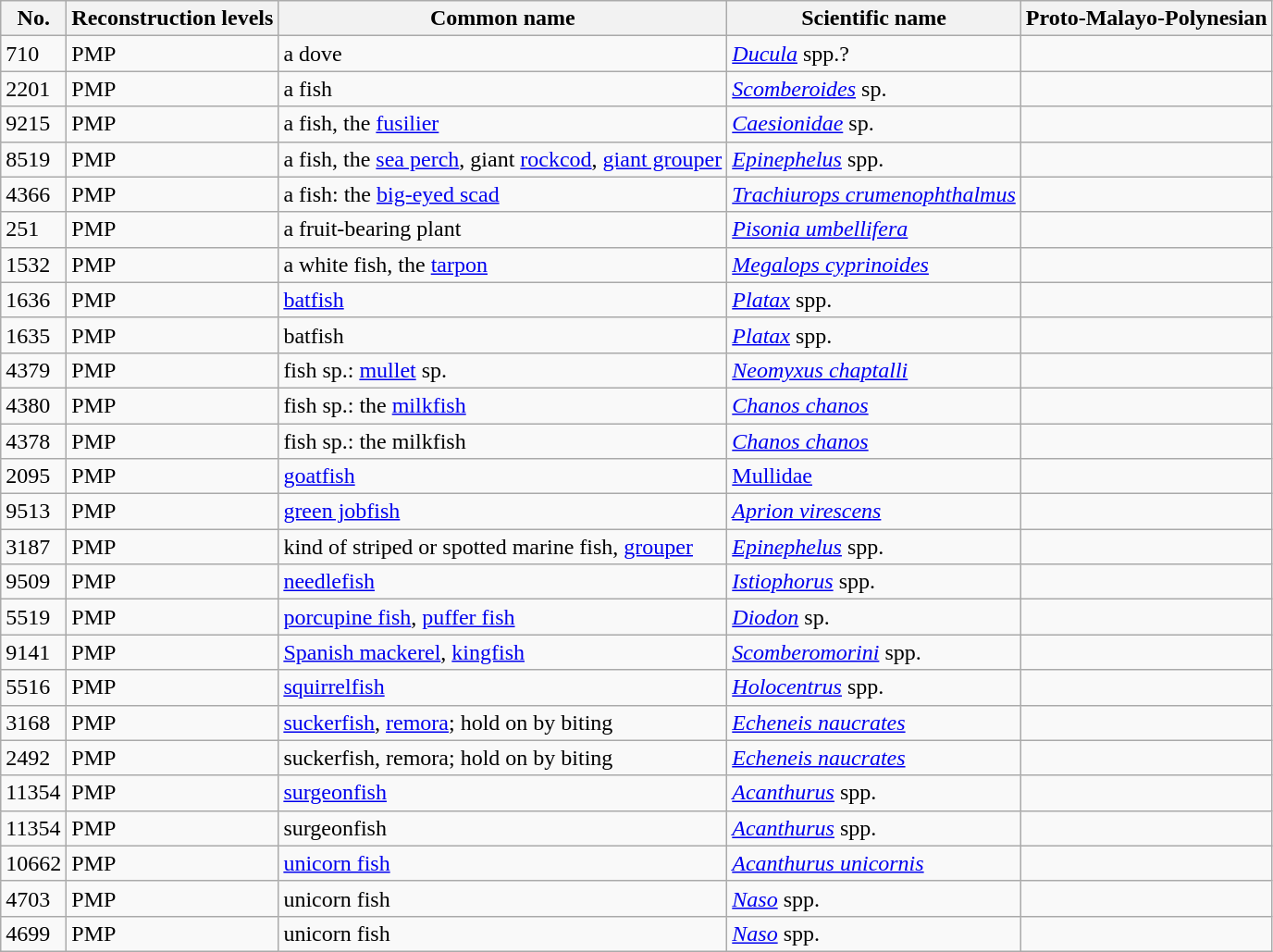<table class="wikitable sortable">
<tr>
<th>No.</th>
<th>Reconstruction levels</th>
<th>Common name</th>
<th>Scientific name</th>
<th>Proto-Malayo-Polynesian</th>
</tr>
<tr>
<td>710</td>
<td>PMP</td>
<td>a dove</td>
<td><em><a href='#'>Ducula</a></em> spp.?</td>
<td></td>
</tr>
<tr>
<td>2201</td>
<td>PMP</td>
<td>a fish</td>
<td><em><a href='#'>Scomberoides</a></em> sp.</td>
<td></td>
</tr>
<tr>
<td>9215</td>
<td>PMP</td>
<td>a fish, the <a href='#'>fusilier</a></td>
<td><em><a href='#'>Caesionidae</a></em> sp.</td>
<td></td>
</tr>
<tr>
<td>8519</td>
<td>PMP</td>
<td>a fish, the <a href='#'>sea perch</a>, giant <a href='#'>rockcod</a>, <a href='#'>giant grouper</a></td>
<td><em><a href='#'>Epinephelus</a></em> spp.</td>
<td></td>
</tr>
<tr>
<td>4366</td>
<td>PMP</td>
<td>a fish: the <a href='#'>big-eyed scad</a></td>
<td><em><a href='#'>Trachiurops crumenophthalmus</a></em></td>
<td></td>
</tr>
<tr>
<td>251</td>
<td>PMP</td>
<td>a fruit-bearing plant</td>
<td><em><a href='#'>Pisonia umbellifera</a></em></td>
<td></td>
</tr>
<tr>
<td>1532</td>
<td>PMP</td>
<td>a white fish, the <a href='#'>tarpon</a></td>
<td><em><a href='#'>Megalops cyprinoides</a></em></td>
<td></td>
</tr>
<tr>
<td>1636</td>
<td>PMP</td>
<td><a href='#'>batfish</a></td>
<td><em><a href='#'>Platax</a></em> spp.</td>
<td></td>
</tr>
<tr>
<td>1635</td>
<td>PMP</td>
<td>batfish</td>
<td><em><a href='#'>Platax</a></em> spp.</td>
<td></td>
</tr>
<tr>
<td>4379</td>
<td>PMP</td>
<td>fish sp.: <a href='#'>mullet</a> sp.</td>
<td><em><a href='#'>Neomyxus chaptalli</a></em></td>
<td></td>
</tr>
<tr>
<td>4380</td>
<td>PMP</td>
<td>fish sp.: the <a href='#'>milkfish</a></td>
<td><em><a href='#'>Chanos chanos</a></em></td>
<td></td>
</tr>
<tr>
<td>4378</td>
<td>PMP</td>
<td>fish sp.: the milkfish</td>
<td><em><a href='#'>Chanos chanos</a></em></td>
<td></td>
</tr>
<tr>
<td>2095</td>
<td>PMP</td>
<td><a href='#'>goatfish</a></td>
<td><a href='#'>Mullidae</a></td>
<td></td>
</tr>
<tr>
<td>9513</td>
<td>PMP</td>
<td><a href='#'>green jobfish</a></td>
<td><em><a href='#'>Aprion virescens</a></em></td>
<td></td>
</tr>
<tr>
<td>3187</td>
<td>PMP</td>
<td>kind of striped or spotted marine fish, <a href='#'>grouper</a></td>
<td><em><a href='#'>Epinephelus</a></em> spp.</td>
<td></td>
</tr>
<tr>
<td>9509</td>
<td>PMP</td>
<td><a href='#'>needlefish</a></td>
<td><em><a href='#'>Istiophorus</a></em> spp.</td>
<td></td>
</tr>
<tr>
<td>5519</td>
<td>PMP</td>
<td><a href='#'>porcupine fish</a>, <a href='#'>puffer fish</a></td>
<td><em><a href='#'>Diodon</a></em> sp.</td>
<td></td>
</tr>
<tr>
<td>9141</td>
<td>PMP</td>
<td><a href='#'>Spanish mackerel</a>, <a href='#'>kingfish</a></td>
<td><em><a href='#'>Scomberomorini</a></em> spp.</td>
<td></td>
</tr>
<tr>
<td>5516</td>
<td>PMP</td>
<td><a href='#'>squirrelfish</a></td>
<td><em><a href='#'>Holocentrus</a></em> spp.</td>
<td></td>
</tr>
<tr>
<td>3168</td>
<td>PMP</td>
<td><a href='#'>suckerfish</a>, <a href='#'>remora</a>; hold on by biting</td>
<td><em><a href='#'>Echeneis naucrates</a></em></td>
<td></td>
</tr>
<tr>
<td>2492</td>
<td>PMP</td>
<td>suckerfish, remora; hold on by biting</td>
<td><em><a href='#'>Echeneis naucrates</a></em></td>
<td></td>
</tr>
<tr>
<td>11354</td>
<td>PMP</td>
<td><a href='#'>surgeonfish</a></td>
<td><em><a href='#'>Acanthurus</a></em> spp.</td>
<td></td>
</tr>
<tr>
<td>11354</td>
<td>PMP</td>
<td>surgeonfish</td>
<td><em><a href='#'>Acanthurus</a></em> spp.</td>
<td></td>
</tr>
<tr>
<td>10662</td>
<td>PMP</td>
<td><a href='#'>unicorn fish</a></td>
<td><em><a href='#'>Acanthurus unicornis</a></em></td>
<td></td>
</tr>
<tr>
<td>4703</td>
<td>PMP</td>
<td>unicorn fish</td>
<td><em><a href='#'>Naso</a></em> spp.</td>
<td></td>
</tr>
<tr>
<td>4699</td>
<td>PMP</td>
<td>unicorn fish</td>
<td><em><a href='#'>Naso</a></em> spp.</td>
<td></td>
</tr>
</table>
